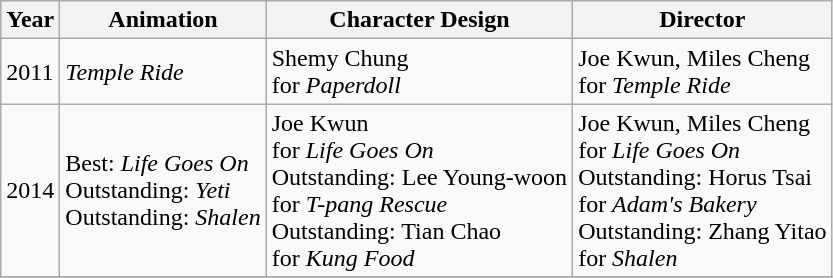<table class="wikitable">
<tr>
<th>Year</th>
<th>Animation</th>
<th>Character Design</th>
<th>Director</th>
</tr>
<tr>
<td>2011</td>
<td> <em>Temple Ride</em></td>
<td> Shemy Chung <br> for <em>Paperdoll</em></td>
<td> Joe Kwun, Miles Cheng <br> for <em>Temple Ride</em></td>
</tr>
<tr>
<td>2014</td>
<td>Best:  <em>Life Goes On</em> <br> Outstanding:  <em>Yeti</em> <br> Outstanding:  <em>Shalen</em></td>
<td> Joe Kwun <br> for <em>Life Goes On</em> <br> Outstanding:  Lee Young-woon <br> for <em>T-pang Rescue</em> <br> Outstanding:  Tian Chao <br> for <em>Kung Food</em></td>
<td> Joe Kwun, Miles Cheng <br> for <em>Life Goes On</em> <br> Outstanding:  Horus Tsai <br> for <em>Adam's Bakery</em> <br> Outstanding:  Zhang Yitao <br> for <em>Shalen</em></td>
</tr>
<tr>
</tr>
</table>
